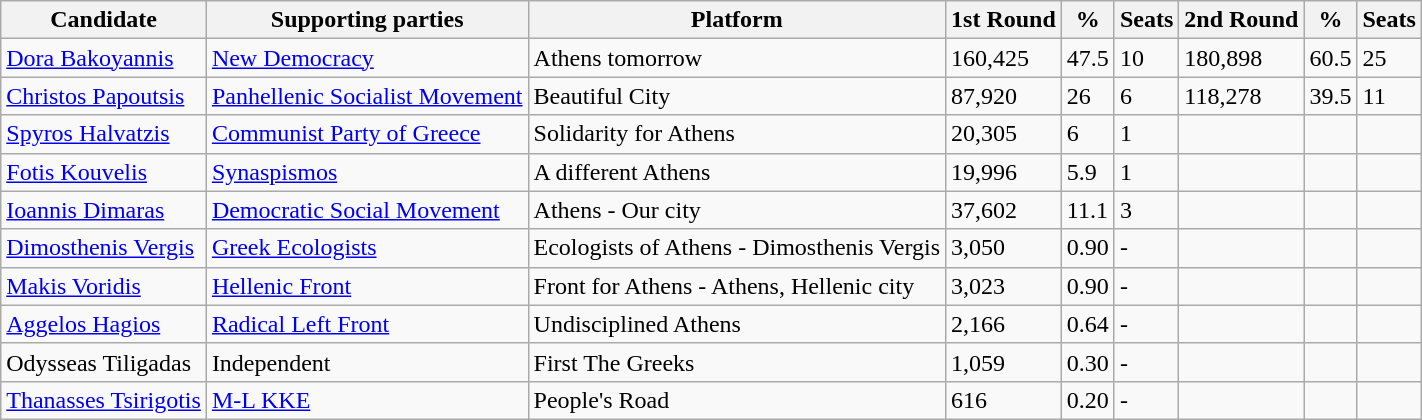<table class="wikitable">
<tr>
<th>Candidate</th>
<th>Supporting parties</th>
<th>Platform</th>
<th>1st Round</th>
<th>%</th>
<th>Seats</th>
<th>2nd Round</th>
<th>%</th>
<th>Seats</th>
</tr>
<tr>
<td><a href='#'>Dora Bakoyannis</a></td>
<td><a href='#'>New Democracy</a></td>
<td>Athens tomorrow</td>
<td>160,425</td>
<td>47.5</td>
<td>10</td>
<td>180,898</td>
<td>60.5</td>
<td>25</td>
</tr>
<tr>
<td><a href='#'>Christos Papoutsis</a></td>
<td><a href='#'>Panhellenic Socialist Movement</a></td>
<td>Beautiful City</td>
<td>87,920</td>
<td>26</td>
<td>6</td>
<td>118,278</td>
<td>39.5</td>
<td>11</td>
</tr>
<tr>
<td><a href='#'>Spyros Halvatzis</a></td>
<td><a href='#'>Communist Party of Greece</a></td>
<td>Solidarity for Athens</td>
<td>20,305</td>
<td>6</td>
<td>1</td>
<td></td>
<td></td>
<td></td>
</tr>
<tr>
<td><a href='#'>Fotis Kouvelis</a></td>
<td><a href='#'>Synaspismos</a></td>
<td>A different Athens</td>
<td>19,996</td>
<td>5.9</td>
<td>1</td>
<td></td>
<td></td>
<td></td>
</tr>
<tr>
<td><a href='#'>Ioannis Dimaras</a></td>
<td><a href='#'>Democratic Social Movement</a></td>
<td>Athens - Our city</td>
<td>37,602</td>
<td>11.1</td>
<td>3</td>
<td></td>
<td></td>
<td></td>
</tr>
<tr>
<td><a href='#'>Dimosthenis Vergis</a></td>
<td><a href='#'>Greek Ecologists</a></td>
<td>Ecologists of Athens - Dimosthenis Vergis</td>
<td>3,050</td>
<td>0.90</td>
<td>-</td>
<td></td>
<td></td>
<td></td>
</tr>
<tr>
<td><a href='#'>Makis Voridis</a></td>
<td><a href='#'>Hellenic Front</a></td>
<td>Front for Athens - Athens, Hellenic city</td>
<td>3,023</td>
<td>0.90</td>
<td>-</td>
<td></td>
<td></td>
<td></td>
</tr>
<tr>
<td><a href='#'>Aggelos Hagios</a></td>
<td><a href='#'>Radical Left Front</a></td>
<td>Undisciplined Athens</td>
<td>2,166</td>
<td>0.64</td>
<td>-</td>
<td></td>
<td></td>
<td></td>
</tr>
<tr>
<td>Odysseas Tiligadas</td>
<td>Independent</td>
<td>First The Greeks</td>
<td>1,059</td>
<td>0.30</td>
<td>-</td>
<td></td>
<td></td>
<td></td>
</tr>
<tr>
<td><a href='#'>Thanasses Tsirigotis</a></td>
<td><a href='#'>M-L KKE</a></td>
<td>People's Road</td>
<td>616</td>
<td>0.20</td>
<td>-</td>
<td></td>
<td></td>
<td></td>
</tr>
</table>
